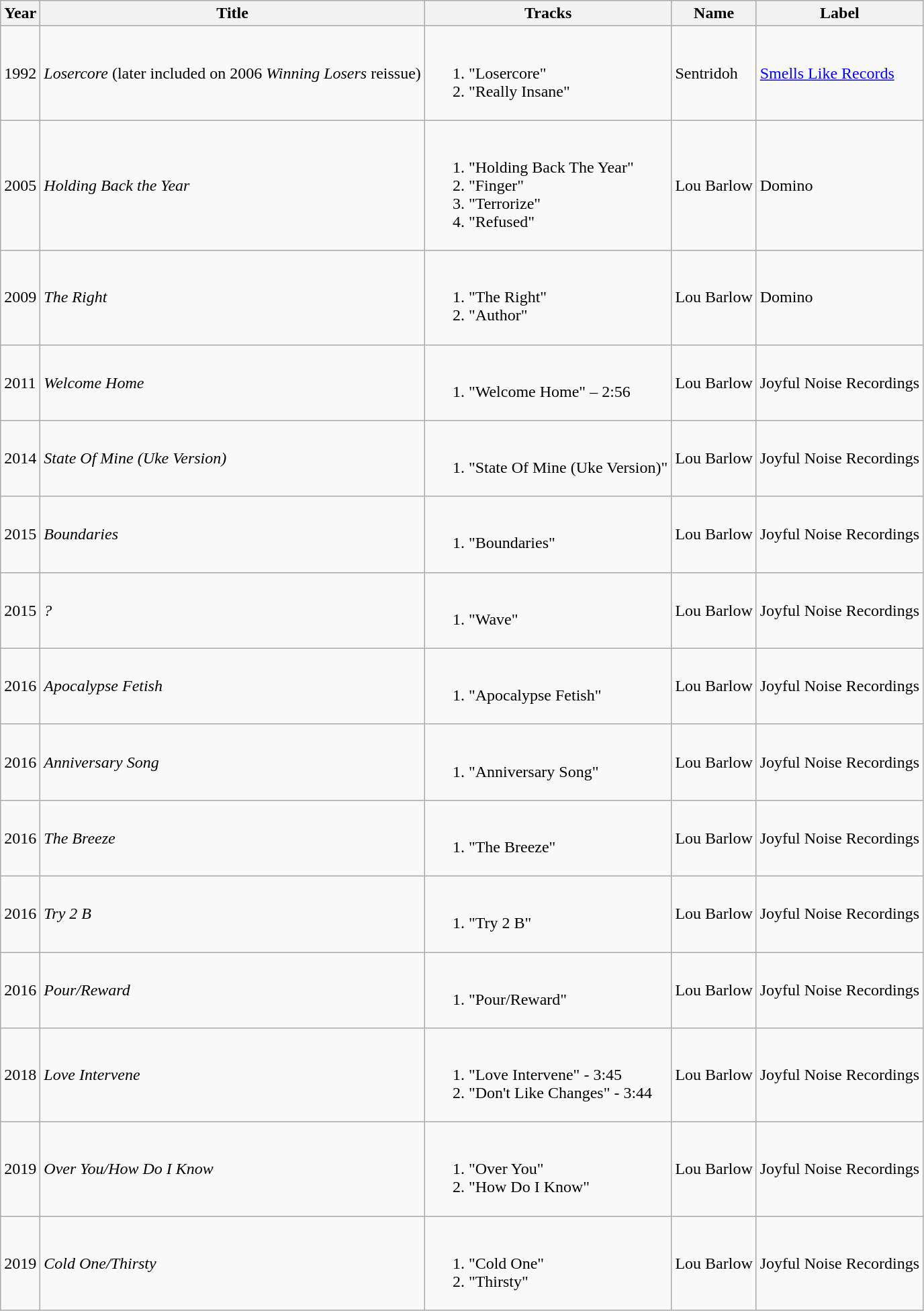<table class="wikitable">
<tr>
<th>Year</th>
<th>Title</th>
<th>Tracks</th>
<th>Name</th>
<th>Label</th>
</tr>
<tr>
<td>1992</td>
<td><em>Losercore</em> (later included on 2006 <em>Winning Losers</em> reissue)</td>
<td><br><ol><li>"Losercore"</li><li>"Really Insane"</li></ol></td>
<td>Sentridoh</td>
<td><a href='#'>Smells Like Records</a></td>
</tr>
<tr>
<td>2005</td>
<td><em>Holding Back the Year</em></td>
<td><br><ol><li>"Holding Back The Year"</li><li>"Finger"</li><li>"Terrorize"</li><li>"Refused"</li></ol></td>
<td>Lou Barlow</td>
<td>Domino</td>
</tr>
<tr>
<td>2009</td>
<td><em>The Right</em></td>
<td><br><ol><li>"The Right"</li><li>"Author"</li></ol></td>
<td>Lou Barlow</td>
<td>Domino</td>
</tr>
<tr>
<td>2011</td>
<td><em>Welcome Home</em></td>
<td><br><ol><li>"Welcome Home" – 2:56</li></ol></td>
<td>Lou Barlow</td>
<td>Joyful Noise Recordings</td>
</tr>
<tr>
<td>2014</td>
<td><em>State Of Mine (Uke Version)</em></td>
<td><br><ol><li>"State Of Mine (Uke Version)"</li></ol></td>
<td>Lou Barlow</td>
<td>Joyful Noise Recordings</td>
</tr>
<tr>
<td>2015</td>
<td><em>Boundaries</em></td>
<td><br><ol><li>"Boundaries"</li></ol></td>
<td>Lou Barlow</td>
<td>Joyful Noise Recordings</td>
</tr>
<tr>
<td>2015</td>
<td><em>?</em></td>
<td><br><ol><li>"Wave"</li></ol></td>
<td>Lou Barlow</td>
<td>Joyful Noise Recordings</td>
</tr>
<tr>
<td>2016</td>
<td><em>Apocalypse Fetish</em></td>
<td><br><ol><li>"Apocalypse Fetish"</li></ol></td>
<td>Lou Barlow</td>
<td>Joyful Noise Recordings</td>
</tr>
<tr>
<td>2016</td>
<td><em>Anniversary Song</em></td>
<td><br><ol><li>"Anniversary Song"</li></ol></td>
<td>Lou Barlow</td>
<td>Joyful Noise Recordings</td>
</tr>
<tr>
<td>2016</td>
<td><em>The Breeze</em></td>
<td><br><ol><li>"The Breeze"</li></ol></td>
<td>Lou Barlow</td>
<td>Joyful Noise Recordings</td>
</tr>
<tr>
<td>2016</td>
<td><em>Try 2 B</em></td>
<td><br><ol><li>"Try 2 B"</li></ol></td>
<td>Lou Barlow</td>
<td>Joyful Noise Recordings</td>
</tr>
<tr>
<td>2016</td>
<td><em>Pour/Reward</em></td>
<td><br><ol><li>"Pour/Reward"</li></ol></td>
<td>Lou Barlow</td>
<td>Joyful Noise Recordings</td>
</tr>
<tr>
<td>2018</td>
<td><em>Love Intervene</em></td>
<td><br><ol><li>"Love Intervene" - 3:45</li><li>"Don't Like Changes" - 3:44</li></ol></td>
<td>Lou Barlow</td>
<td>Joyful Noise Recordings</td>
</tr>
<tr>
<td>2019</td>
<td><em>Over You/How Do I Know</em></td>
<td><br><ol><li>"Over You"</li><li>"How Do I Know"</li></ol></td>
<td>Lou Barlow</td>
<td>Joyful Noise Recordings</td>
</tr>
<tr>
<td>2019</td>
<td><em>Cold One/Thirsty</em></td>
<td><br><ol><li>"Cold One"</li><li>"Thirsty"</li></ol></td>
<td>Lou Barlow</td>
<td>Joyful Noise Recordings</td>
</tr>
</table>
